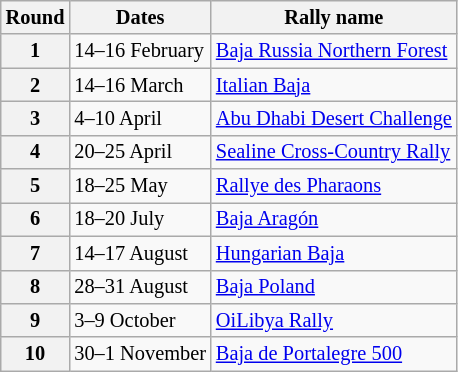<table class="wikitable" style="font-size: 85%">
<tr>
<th>Round</th>
<th>Dates</th>
<th>Rally name</th>
</tr>
<tr>
<th>1</th>
<td>14–16 February</td>
<td> <a href='#'>Baja Russia Northern Forest</a></td>
</tr>
<tr>
<th>2</th>
<td>14–16 March</td>
<td> <a href='#'>Italian Baja</a></td>
</tr>
<tr>
<th>3</th>
<td>4–10 April</td>
<td> <a href='#'>Abu Dhabi Desert Challenge</a></td>
</tr>
<tr>
<th>4</th>
<td>20–25 April</td>
<td> <a href='#'>Sealine Cross-Country Rally</a></td>
</tr>
<tr>
<th>5</th>
<td>18–25 May</td>
<td> <a href='#'>Rallye des Pharaons</a></td>
</tr>
<tr>
<th>6</th>
<td>18–20 July</td>
<td> <a href='#'>Baja Aragón</a></td>
</tr>
<tr>
<th>7</th>
<td>14–17 August</td>
<td> <a href='#'>Hungarian Baja</a></td>
</tr>
<tr>
<th>8</th>
<td>28–31 August</td>
<td> <a href='#'>Baja Poland</a></td>
</tr>
<tr>
<th>9</th>
<td>3–9 October</td>
<td> <a href='#'>OiLibya Rally</a></td>
</tr>
<tr>
<th>10</th>
<td>30–1 November</td>
<td> <a href='#'>Baja de Portalegre 500</a></td>
</tr>
</table>
